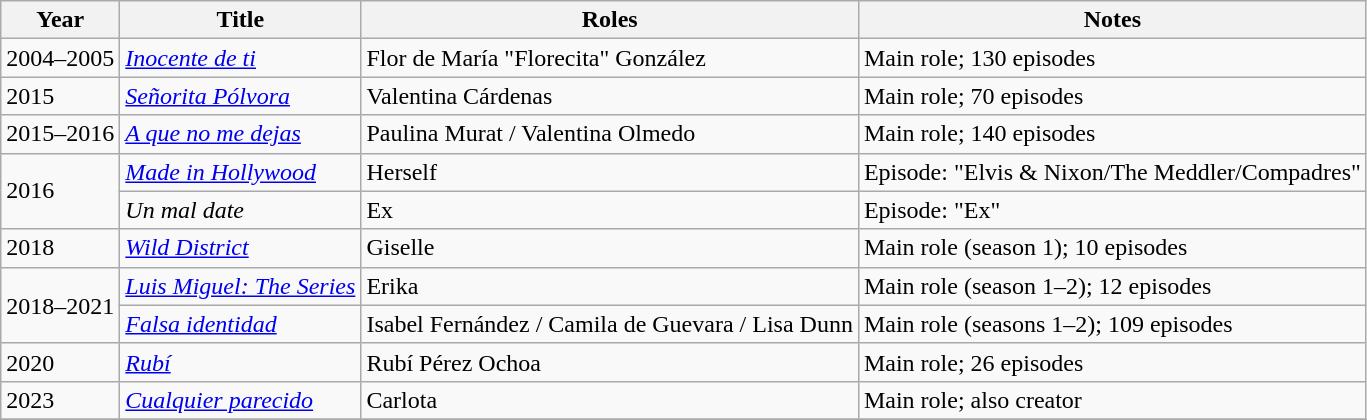<table class="wikitable sortable">
<tr>
<th>Year</th>
<th>Title</th>
<th>Roles</th>
<th>Notes</th>
</tr>
<tr>
<td>2004–2005</td>
<td><em><a href='#'>Inocente de ti</a></em></td>
<td>Flor de María "Florecita" González</td>
<td>Main role; 130 episodes</td>
</tr>
<tr>
<td>2015</td>
<td><em><a href='#'>Señorita Pólvora</a></em></td>
<td>Valentina Cárdenas</td>
<td>Main role; 70 episodes</td>
</tr>
<tr>
<td>2015–2016</td>
<td><em><a href='#'>A que no me dejas</a></em></td>
<td>Paulina Murat / Valentina Olmedo</td>
<td>Main role; 140 episodes</td>
</tr>
<tr>
<td rowspan="2">2016</td>
<td><em><a href='#'>Made in Hollywood</a></em></td>
<td>Herself</td>
<td>Episode: "Elvis & Nixon/The Meddler/Compadres"</td>
</tr>
<tr>
<td><em>Un mal date</em></td>
<td>Ex</td>
<td>Episode: "Ex"</td>
</tr>
<tr>
<td>2018</td>
<td><em><a href='#'>Wild District</a></em></td>
<td>Giselle</td>
<td>Main role (season 1); 10 episodes</td>
</tr>
<tr>
<td rowspan="2">2018–2021</td>
<td><em><a href='#'>Luis Miguel: The Series</a></em></td>
<td>Erika</td>
<td>Main role (season 1–2); 12 episodes</td>
</tr>
<tr>
<td><em><a href='#'>Falsa identidad</a></em></td>
<td>Isabel Fernández / Camila de Guevara / Lisa Dunn</td>
<td>Main role (seasons 1–2); 109 episodes</td>
</tr>
<tr>
<td>2020</td>
<td><em><a href='#'>Rubí</a></em></td>
<td>Rubí Pérez Ochoa</td>
<td>Main role; 26 episodes</td>
</tr>
<tr>
<td>2023</td>
<td><em><a href='#'>Cualquier parecido</a></em></td>
<td>Carlota</td>
<td>Main role; also creator</td>
</tr>
<tr>
</tr>
</table>
